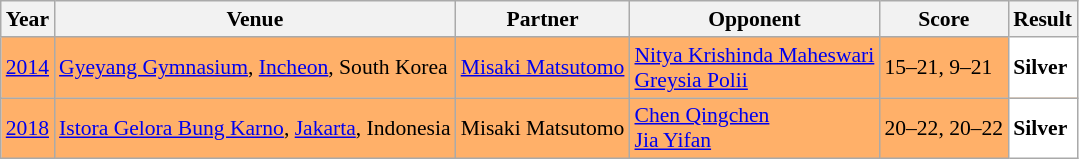<table class="sortable wikitable" style="font-size: 90%">
<tr>
<th>Year</th>
<th>Venue</th>
<th>Partner</th>
<th>Opponent</th>
<th>Score</th>
<th>Result</th>
</tr>
<tr style="background:#FFB069">
<td align="center"><a href='#'>2014</a></td>
<td align="left"><a href='#'>Gyeyang Gymnasium</a>, <a href='#'>Incheon</a>, South Korea</td>
<td align="left"> <a href='#'>Misaki Matsutomo</a></td>
<td align="left"> <a href='#'>Nitya Krishinda Maheswari</a> <br>  <a href='#'>Greysia Polii</a></td>
<td align="left">15–21, 9–21</td>
<td style="text-align:left; background:white"> <strong>Silver</strong></td>
</tr>
<tr style="background:#FFB069">
<td align="center"><a href='#'>2018</a></td>
<td align="left"><a href='#'>Istora Gelora Bung Karno</a>, <a href='#'>Jakarta</a>, Indonesia</td>
<td align="left"> Misaki Matsutomo</td>
<td align="left"> <a href='#'>Chen Qingchen</a> <br>  <a href='#'>Jia Yifan</a></td>
<td align="left">20–22, 20–22</td>
<td style="text-align:left; background:white"> <strong>Silver</strong></td>
</tr>
</table>
